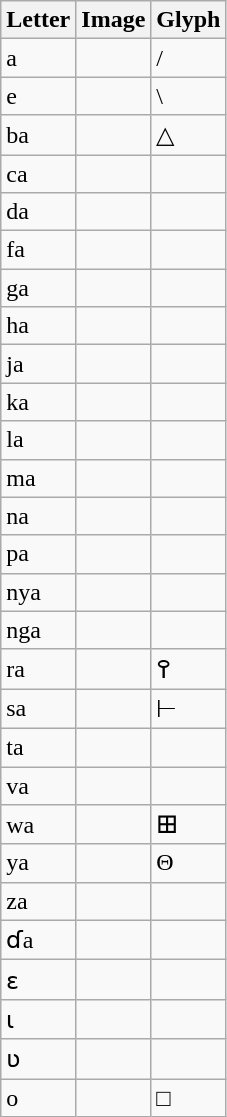<table class="wikitable">
<tr>
<th>Letter</th>
<th>Image</th>
<th>Glyph</th>
</tr>
<tr>
<td>a</td>
<td></td>
<td>/</td>
</tr>
<tr>
<td>e</td>
<td></td>
<td>\</td>
</tr>
<tr>
<td>ba</td>
<td></td>
<td>△</td>
</tr>
<tr>
<td>ca</td>
<td></td>
<td></td>
</tr>
<tr>
<td>da</td>
<td></td>
<td></td>
</tr>
<tr>
<td>fa</td>
<td></td>
<td></td>
</tr>
<tr>
<td>ga</td>
<td></td>
<td></td>
</tr>
<tr>
<td>ha</td>
<td></td>
<td></td>
</tr>
<tr>
<td>ja</td>
<td></td>
<td></td>
</tr>
<tr>
<td>ka</td>
<td></td>
<td></td>
</tr>
<tr>
<td>la</td>
<td></td>
<td></td>
</tr>
<tr>
<td>ma</td>
<td></td>
<td></td>
</tr>
<tr>
<td>na</td>
<td></td>
<td></td>
</tr>
<tr>
<td>pa</td>
<td></td>
<td></td>
</tr>
<tr>
<td>nya</td>
<td></td>
<td></td>
</tr>
<tr>
<td>nga</td>
<td></td>
<td></td>
</tr>
<tr>
<td>ra</td>
<td></td>
<td>߉</td>
</tr>
<tr>
<td>sa</td>
<td></td>
<td>⊢</td>
</tr>
<tr>
<td>ta</td>
<td></td>
<td></td>
</tr>
<tr>
<td>va</td>
<td></td>
<td></td>
</tr>
<tr>
<td>wa</td>
<td></td>
<td>𐌎</td>
</tr>
<tr>
<td>ya</td>
<td></td>
<td>Θ</td>
</tr>
<tr>
<td>za</td>
<td></td>
<td></td>
</tr>
<tr>
<td>ɗa</td>
<td></td>
<td></td>
</tr>
<tr>
<td>ɛ</td>
<td></td>
<td></td>
</tr>
<tr>
<td>ɩ</td>
<td></td>
<td></td>
</tr>
<tr>
<td>ʋ</td>
<td></td>
<td></td>
</tr>
<tr>
<td>o</td>
<td></td>
<td>□</td>
</tr>
</table>
